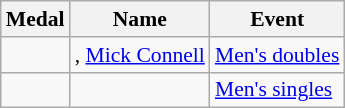<table class="wikitable sortable" style="font-size:90%">
<tr>
<th>Medal</th>
<th>Name</th>
<th>Event</th>
</tr>
<tr>
<td></td>
<td>, <a href='#'>Mick Connell</a></td>
<td><a href='#'>Men's doubles</a></td>
</tr>
<tr>
<td></td>
<td></td>
<td><a href='#'>Men's singles</a></td>
</tr>
</table>
